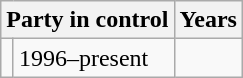<table class="wikitable">
<tr>
<th colspan="2">Party in control</th>
<th>Years</th>
</tr>
<tr>
<td></td>
<td>1996–present</td>
</tr>
</table>
